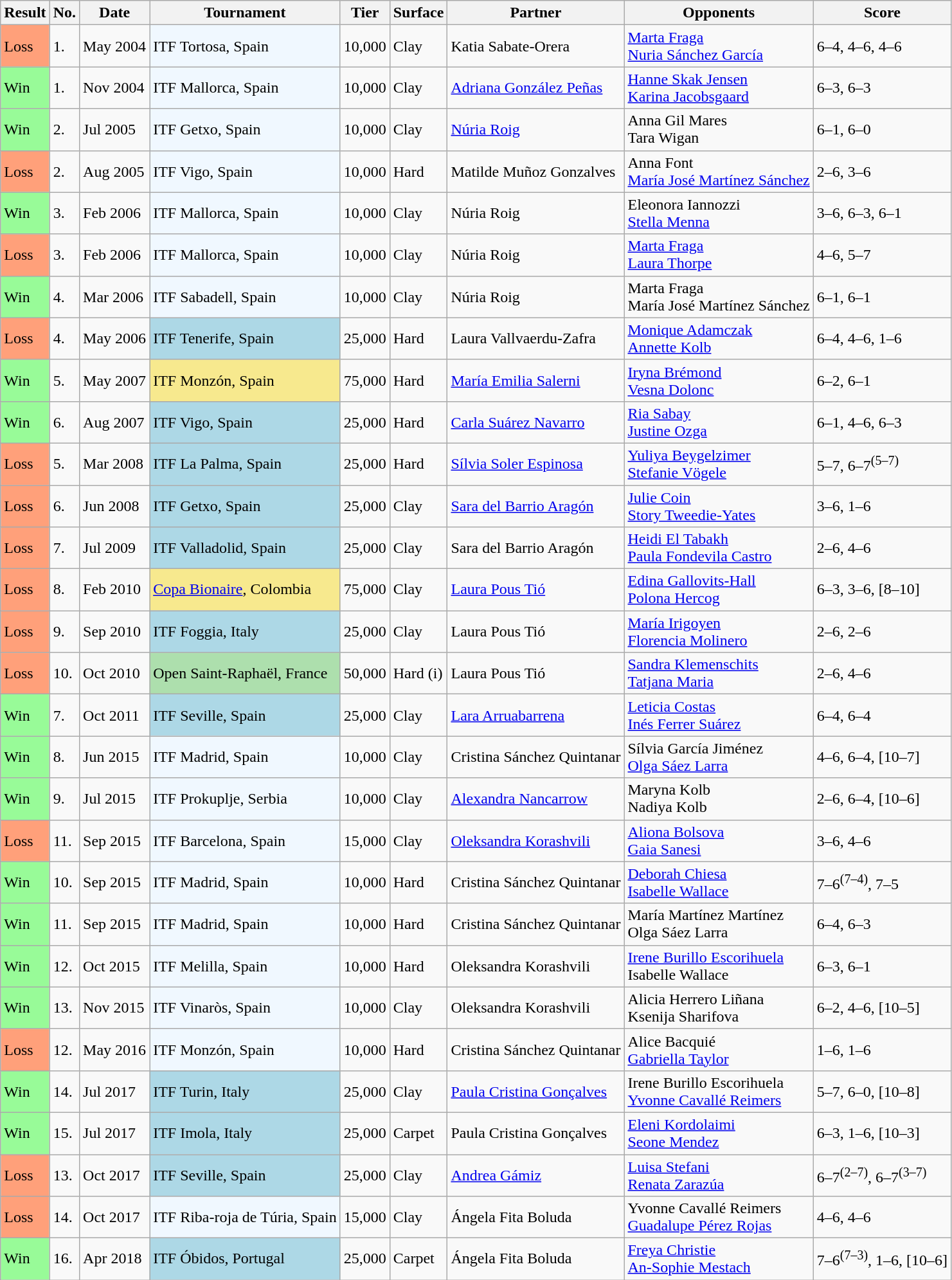<table class="sortable wikitable">
<tr>
<th>Result</th>
<th class="unsortable">No.</th>
<th>Date</th>
<th>Tournament</th>
<th>Tier</th>
<th>Surface</th>
<th>Partner</th>
<th>Opponents</th>
<th class="unsortable">Score</th>
</tr>
<tr>
<td bgcolor="FFA07A">Loss</td>
<td>1.</td>
<td>May 2004</td>
<td style="background:#f0f8ff;">ITF Tortosa, Spain</td>
<td>10,000</td>
<td>Clay</td>
<td> Katia Sabate-Orera</td>
<td> <a href='#'>Marta Fraga</a> <br>  <a href='#'>Nuria Sánchez García</a></td>
<td>6–4, 4–6, 4–6</td>
</tr>
<tr>
<td bgcolor="98FB98">Win</td>
<td>1.</td>
<td>Nov 2004</td>
<td style="background:#f0f8ff;">ITF Mallorca, Spain</td>
<td>10,000</td>
<td>Clay</td>
<td> <a href='#'>Adriana González Peñas</a></td>
<td> <a href='#'>Hanne Skak Jensen</a> <br>  <a href='#'>Karina Jacobsgaard</a></td>
<td>6–3, 6–3</td>
</tr>
<tr>
<td bgcolor="98FB98">Win</td>
<td>2.</td>
<td>Jul 2005</td>
<td style="background:#f0f8ff;">ITF Getxo, Spain</td>
<td>10,000</td>
<td>Clay</td>
<td> <a href='#'>Núria Roig</a></td>
<td> Anna Gil Mares <br>  Tara Wigan</td>
<td>6–1, 6–0</td>
</tr>
<tr>
<td bgcolor="FFA07A">Loss</td>
<td>2.</td>
<td>Aug 2005</td>
<td style="background:#f0f8ff;">ITF Vigo, Spain</td>
<td>10,000</td>
<td>Hard</td>
<td> Matilde Muñoz Gonzalves</td>
<td> Anna Font <br>  <a href='#'>María José Martínez Sánchez</a></td>
<td>2–6, 3–6</td>
</tr>
<tr>
<td bgcolor="98FB98">Win</td>
<td>3.</td>
<td>Feb 2006</td>
<td style="background:#f0f8ff;">ITF Mallorca, Spain</td>
<td>10,000</td>
<td>Clay</td>
<td> Núria Roig</td>
<td> Eleonora Iannozzi <br>  <a href='#'>Stella Menna</a></td>
<td>3–6, 6–3, 6–1</td>
</tr>
<tr>
<td bgcolor="FFA07A">Loss</td>
<td>3.</td>
<td>Feb 2006</td>
<td style="background:#f0f8ff;">ITF Mallorca, Spain</td>
<td>10,000</td>
<td>Clay</td>
<td> Núria Roig</td>
<td> <a href='#'>Marta Fraga</a> <br>  <a href='#'>Laura Thorpe</a></td>
<td>4–6, 5–7</td>
</tr>
<tr>
<td bgcolor="98FB98">Win</td>
<td>4.</td>
<td>Mar 2006</td>
<td style="background:#f0f8ff;">ITF Sabadell, Spain</td>
<td>10,000</td>
<td>Clay</td>
<td> Núria Roig</td>
<td> Marta Fraga <br>  María José Martínez Sánchez</td>
<td>6–1, 6–1</td>
</tr>
<tr>
<td bgcolor="FFA07A">Loss</td>
<td>4.</td>
<td>May 2006</td>
<td style="background:lightblue;">ITF Tenerife, Spain</td>
<td>25,000</td>
<td>Hard</td>
<td> Laura Vallvaerdu-Zafra</td>
<td> <a href='#'>Monique Adamczak</a> <br>  <a href='#'>Annette Kolb</a></td>
<td>6–4, 4–6, 1–6</td>
</tr>
<tr>
<td bgcolor="98FB98">Win</td>
<td>5.</td>
<td>May 2007</td>
<td style="background:#f7e98e;">ITF Monzón, Spain</td>
<td>75,000</td>
<td>Hard</td>
<td> <a href='#'>María Emilia Salerni</a></td>
<td> <a href='#'>Iryna Brémond</a> <br>  <a href='#'>Vesna Dolonc</a></td>
<td>6–2, 6–1</td>
</tr>
<tr>
<td bgcolor="98FB98">Win</td>
<td>6.</td>
<td>Aug 2007</td>
<td style="background:lightblue;">ITF Vigo, Spain</td>
<td>25,000</td>
<td>Hard</td>
<td> <a href='#'>Carla Suárez Navarro</a></td>
<td> <a href='#'>Ria Sabay</a> <br>  <a href='#'>Justine Ozga</a></td>
<td>6–1, 4–6, 6–3</td>
</tr>
<tr>
<td style="background:#ffa07a;">Loss</td>
<td>5.</td>
<td>Mar 2008</td>
<td style="background:lightblue;">ITF La Palma, Spain</td>
<td>25,000</td>
<td>Hard</td>
<td> <a href='#'>Sílvia Soler Espinosa</a></td>
<td> <a href='#'>Yuliya Beygelzimer</a> <br>  <a href='#'>Stefanie Vögele</a></td>
<td>5–7, 6–7<sup>(5–7)</sup></td>
</tr>
<tr>
<td style="background:#ffa07a;">Loss</td>
<td>6.</td>
<td>Jun 2008</td>
<td style="background:lightblue;">ITF Getxo, Spain</td>
<td>25,000</td>
<td>Clay</td>
<td> <a href='#'>Sara del Barrio Aragón</a></td>
<td> <a href='#'>Julie Coin</a> <br>  <a href='#'>Story Tweedie-Yates</a></td>
<td>3–6, 1–6</td>
</tr>
<tr>
<td style="background:#ffa07a;">Loss</td>
<td>7.</td>
<td>Jul 2009</td>
<td style="background:lightblue;">ITF Valladolid, Spain</td>
<td>25,000</td>
<td>Clay</td>
<td> Sara del Barrio Aragón</td>
<td> <a href='#'>Heidi El Tabakh</a> <br>  <a href='#'>Paula Fondevila Castro</a></td>
<td>2–6, 4–6</td>
</tr>
<tr>
<td style="background:#ffa07a;">Loss</td>
<td>8.</td>
<td>Feb 2010</td>
<td style="background:#f7e98e;"><a href='#'>Copa Bionaire</a>, Colombia</td>
<td>75,000</td>
<td>Clay</td>
<td> <a href='#'>Laura Pous Tió</a></td>
<td> <a href='#'>Edina Gallovits-Hall</a> <br>  <a href='#'>Polona Hercog</a></td>
<td>6–3, 3–6, [8–10]</td>
</tr>
<tr>
<td style="background:#ffa07a;">Loss</td>
<td>9.</td>
<td>Sep 2010</td>
<td style="background:lightblue;">ITF Foggia, Italy</td>
<td>25,000</td>
<td>Clay</td>
<td> Laura Pous Tió</td>
<td> <a href='#'>María Irigoyen</a> <br>  <a href='#'>Florencia Molinero</a></td>
<td>2–6, 2–6</td>
</tr>
<tr>
<td style="background:#ffa07a;">Loss</td>
<td>10.</td>
<td>Oct 2010</td>
<td style="background:#addfad;">Open Saint-Raphaël, France</td>
<td>50,000</td>
<td>Hard (i)</td>
<td> Laura Pous Tió</td>
<td> <a href='#'>Sandra Klemenschits</a> <br>  <a href='#'>Tatjana Maria</a></td>
<td>2–6, 4–6</td>
</tr>
<tr>
<td style="background:#98fb98;">Win</td>
<td>7.</td>
<td>Oct 2011</td>
<td style="background:lightblue;">ITF Seville, Spain</td>
<td>25,000</td>
<td>Clay</td>
<td> <a href='#'>Lara Arruabarrena</a></td>
<td> <a href='#'>Leticia Costas</a> <br>  <a href='#'>Inés Ferrer Suárez</a></td>
<td>6–4, 6–4</td>
</tr>
<tr>
<td style="background:#98fb98;">Win</td>
<td>8.</td>
<td>Jun 2015</td>
<td style="background:#f0f8ff;">ITF Madrid, Spain</td>
<td>10,000</td>
<td>Clay</td>
<td> Cristina Sánchez Quintanar</td>
<td> Sílvia García Jiménez <br>  <a href='#'>Olga Sáez Larra</a></td>
<td>4–6, 6–4, [10–7]</td>
</tr>
<tr>
<td style="background:#98fb98;">Win</td>
<td>9.</td>
<td>Jul 2015</td>
<td style="background:#f0f8ff;">ITF Prokuplje, Serbia</td>
<td>10,000</td>
<td>Clay</td>
<td> <a href='#'>Alexandra Nancarrow</a></td>
<td> Maryna Kolb <br>  Nadiya Kolb</td>
<td>2–6, 6–4, [10–6]</td>
</tr>
<tr>
<td style="background:#ffa07a;">Loss</td>
<td>11.</td>
<td>Sep 2015</td>
<td style="background:#f0f8ff;">ITF Barcelona, Spain</td>
<td>15,000</td>
<td>Clay</td>
<td> <a href='#'>Oleksandra Korashvili</a></td>
<td> <a href='#'>Aliona Bolsova</a> <br>  <a href='#'>Gaia Sanesi</a></td>
<td>3–6, 4–6</td>
</tr>
<tr>
<td style="background:#98fb98;">Win</td>
<td>10.</td>
<td>Sep 2015</td>
<td style="background:#f0f8ff;">ITF Madrid, Spain</td>
<td>10,000</td>
<td>Hard</td>
<td> Cristina Sánchez Quintanar</td>
<td> <a href='#'>Deborah Chiesa</a> <br>  <a href='#'>Isabelle Wallace</a></td>
<td>7–6<sup>(7–4)</sup>, 7–5</td>
</tr>
<tr>
<td style="background:#98fb98;">Win</td>
<td>11.</td>
<td>Sep 2015</td>
<td style="background:#f0f8ff;">ITF Madrid, Spain</td>
<td>10,000</td>
<td>Hard</td>
<td> Cristina Sánchez Quintanar</td>
<td> María Martínez Martínez <br>  Olga Sáez Larra</td>
<td>6–4, 6–3</td>
</tr>
<tr>
<td style="background:#98fb98;">Win</td>
<td>12.</td>
<td>Oct 2015</td>
<td style="background:#f0f8ff;">ITF Melilla, Spain</td>
<td>10,000</td>
<td>Hard</td>
<td> Oleksandra Korashvili</td>
<td> <a href='#'>Irene Burillo Escorihuela</a> <br>  Isabelle Wallace</td>
<td>6–3, 6–1</td>
</tr>
<tr>
<td style="background:#98fb98;">Win</td>
<td>13.</td>
<td>Nov 2015</td>
<td style="background:#f0f8ff;">ITF Vinaròs, Spain</td>
<td>10,000</td>
<td>Clay</td>
<td> Oleksandra Korashvili</td>
<td> Alicia Herrero Liñana <br>  Ksenija Sharifova</td>
<td>6–2, 4–6, [10–5]</td>
</tr>
<tr>
<td style="background:#ffa07a;">Loss</td>
<td>12.</td>
<td>May 2016</td>
<td style="background:#f0f8ff;">ITF Monzón, Spain</td>
<td>10,000</td>
<td>Hard</td>
<td> Cristina Sánchez Quintanar</td>
<td> Alice Bacquié <br>  <a href='#'>Gabriella Taylor</a></td>
<td>1–6, 1–6</td>
</tr>
<tr>
<td style="background:#98fb98;">Win</td>
<td>14.</td>
<td>Jul 2017</td>
<td style="background:lightblue;">ITF Turin, Italy</td>
<td>25,000</td>
<td>Clay</td>
<td> <a href='#'>Paula Cristina Gonçalves</a></td>
<td> Irene Burillo Escorihuela <br>  <a href='#'>Yvonne Cavallé Reimers</a></td>
<td>5–7, 6–0, [10–8]</td>
</tr>
<tr>
<td style="background:#98fb98;">Win</td>
<td>15.</td>
<td>Jul 2017</td>
<td style="background:lightblue;">ITF Imola, Italy</td>
<td>25,000</td>
<td>Carpet</td>
<td> Paula Cristina Gonçalves</td>
<td> <a href='#'>Eleni Kordolaimi</a> <br>  <a href='#'>Seone Mendez</a></td>
<td>6–3, 1–6, [10–3]</td>
</tr>
<tr>
<td style="background:#ffa07a;">Loss</td>
<td>13.</td>
<td>Oct 2017</td>
<td style="background:lightblue;">ITF Seville, Spain</td>
<td>25,000</td>
<td>Clay</td>
<td> <a href='#'>Andrea Gámiz</a></td>
<td> <a href='#'>Luisa Stefani</a> <br>  <a href='#'>Renata Zarazúa</a></td>
<td>6–7<sup>(2–7)</sup>, 6–7<sup>(3–7)</sup></td>
</tr>
<tr>
<td style="background:#ffa07a;">Loss</td>
<td>14.</td>
<td>Oct 2017</td>
<td style="background:#f0f8ff;">ITF Riba-roja de Túria, Spain</td>
<td>15,000</td>
<td>Clay</td>
<td> Ángela Fita Boluda</td>
<td> Yvonne Cavallé Reimers <br>  <a href='#'>Guadalupe Pérez Rojas</a></td>
<td>4–6, 4–6</td>
</tr>
<tr>
<td style="background:#98fb98;">Win</td>
<td>16.</td>
<td>Apr 2018</td>
<td style="background:lightblue;">ITF Óbidos, Portugal</td>
<td>25,000</td>
<td>Carpet</td>
<td> Ángela Fita Boluda</td>
<td> <a href='#'>Freya Christie</a> <br>  <a href='#'>An-Sophie Mestach</a></td>
<td>7–6<sup>(7–3)</sup>, 1–6, [10–6]</td>
</tr>
</table>
